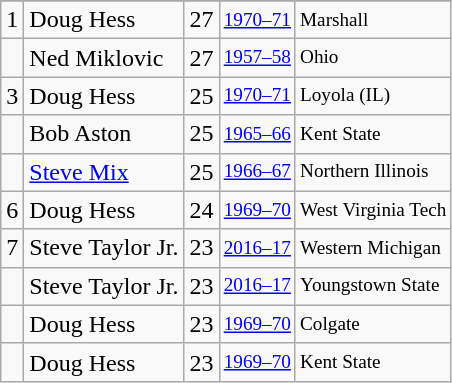<table class="wikitable">
<tr>
</tr>
<tr>
<td>1</td>
<td>Doug Hess</td>
<td>27</td>
<td style="font-size:80%;"><a href='#'>1970–71</a></td>
<td style="font-size:80%;">Marshall</td>
</tr>
<tr>
<td></td>
<td>Ned Miklovic</td>
<td>27</td>
<td style="font-size:80%;"><a href='#'>1957–58</a></td>
<td style="font-size:80%;">Ohio</td>
</tr>
<tr>
<td>3</td>
<td>Doug Hess</td>
<td>25</td>
<td style="font-size:80%;"><a href='#'>1970–71</a></td>
<td style="font-size:80%;">Loyola (IL)</td>
</tr>
<tr>
<td></td>
<td>Bob Aston</td>
<td>25</td>
<td style="font-size:80%;"><a href='#'>1965–66</a></td>
<td style="font-size:80%;">Kent State</td>
</tr>
<tr>
<td></td>
<td><a href='#'>Steve Mix</a></td>
<td>25</td>
<td style="font-size:80%;"><a href='#'>1966–67</a></td>
<td style="font-size:80%;">Northern Illinois</td>
</tr>
<tr>
<td>6</td>
<td>Doug Hess</td>
<td>24</td>
<td style="font-size:80%;"><a href='#'>1969–70</a></td>
<td style="font-size:80%;">West Virginia Tech</td>
</tr>
<tr>
<td>7</td>
<td>Steve Taylor Jr.</td>
<td>23</td>
<td style="font-size:80%;"><a href='#'>2016–17</a></td>
<td style="font-size:80%;">Western Michigan</td>
</tr>
<tr>
<td></td>
<td>Steve Taylor Jr.</td>
<td>23</td>
<td style="font-size:80%;"><a href='#'>2016–17</a></td>
<td style="font-size:80%;">Youngstown State</td>
</tr>
<tr>
<td></td>
<td>Doug Hess</td>
<td>23</td>
<td style="font-size:80%;"><a href='#'>1969–70</a></td>
<td style="font-size:80%;">Colgate</td>
</tr>
<tr>
<td></td>
<td>Doug Hess</td>
<td>23</td>
<td style="font-size:80%;"><a href='#'>1969–70</a></td>
<td style="font-size:80%;">Kent State</td>
</tr>
</table>
